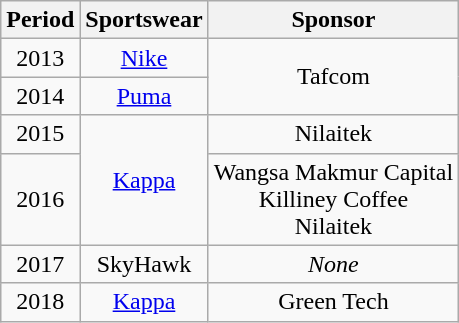<table class="wikitable" style="text-align:center;margin-left:1em;float:center">
<tr>
<th>Period</th>
<th>Sportswear</th>
<th>Sponsor</th>
</tr>
<tr>
<td>2013</td>
<td> <a href='#'>Nike</a></td>
<td rowspan=2>Tafcom</td>
</tr>
<tr>
<td>2014</td>
<td> <a href='#'>Puma</a></td>
</tr>
<tr>
<td>2015</td>
<td rowspan=2> <a href='#'>Kappa</a></td>
<td>Nilaitek</td>
</tr>
<tr>
<td>2016</td>
<td>Wangsa Makmur Capital<br>Killiney Coffee<br>Nilaitek</td>
</tr>
<tr>
<td>2017</td>
<td> SkyHawk</td>
<td><em>None</em></td>
</tr>
<tr>
<td>2018</td>
<td> <a href='#'>Kappa</a></td>
<td>Green Tech</td>
</tr>
</table>
